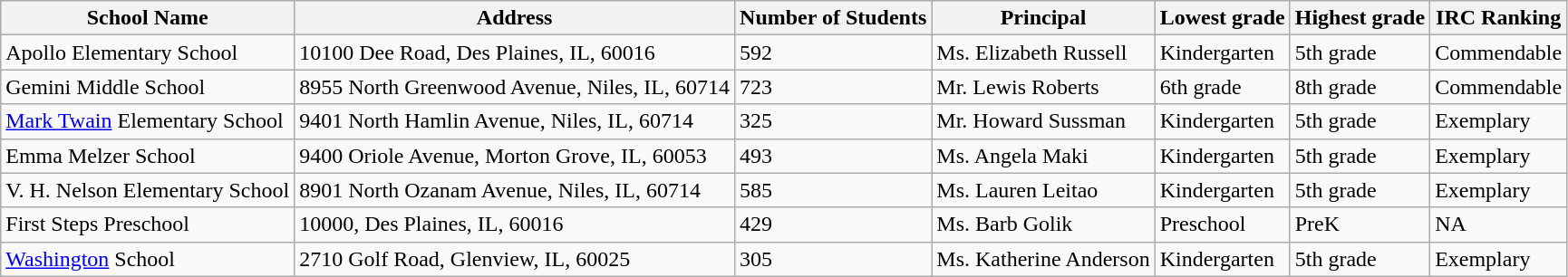<table class=wikitable>
<tr>
<th>School Name</th>
<th>Address</th>
<th>Number of Students</th>
<th>Principal</th>
<th>Lowest grade</th>
<th>Highest grade</th>
<th>IRC Ranking</th>
</tr>
<tr>
<td>Apollo Elementary School</td>
<td>10100 Dee Road, Des Plaines, IL, 60016</td>
<td>592</td>
<td>Ms. Elizabeth Russell</td>
<td>Kindergarten</td>
<td>5th grade</td>
<td>Commendable</td>
</tr>
<tr>
<td>Gemini Middle School</td>
<td>8955 North Greenwood Avenue, Niles, IL, 60714</td>
<td>723</td>
<td>Mr. Lewis Roberts</td>
<td>6th grade</td>
<td>8th grade</td>
<td>Commendable</td>
</tr>
<tr>
<td><a href='#'>Mark Twain</a> Elementary School</td>
<td>9401 North Hamlin Avenue, Niles, IL, 60714</td>
<td>325</td>
<td>Mr. Howard Sussman</td>
<td>Kindergarten</td>
<td>5th grade</td>
<td>Exemplary</td>
</tr>
<tr>
<td>Emma Melzer School</td>
<td>9400 Oriole Avenue, Morton Grove, IL, 60053</td>
<td>493</td>
<td>Ms. Angela Maki</td>
<td>Kindergarten</td>
<td>5th grade</td>
<td>Exemplary</td>
</tr>
<tr>
<td>V. H. Nelson Elementary School</td>
<td>8901 North Ozanam Avenue, Niles, IL, 60714</td>
<td>585</td>
<td>Ms. Lauren Leitao</td>
<td>Kindergarten</td>
<td>5th grade</td>
<td>Exemplary</td>
</tr>
<tr>
<td>First Steps Preschool</td>
<td>10000, Des Plaines, IL, 60016</td>
<td>429</td>
<td>Ms. Barb Golik</td>
<td>Preschool</td>
<td>PreK</td>
<td>NA</td>
</tr>
<tr>
<td><a href='#'>Washington</a> School</td>
<td>2710 Golf Road, Glenview, IL, 60025</td>
<td>305</td>
<td>Ms. Katherine Anderson</td>
<td>Kindergarten</td>
<td>5th grade</td>
<td>Exemplary</td>
</tr>
</table>
